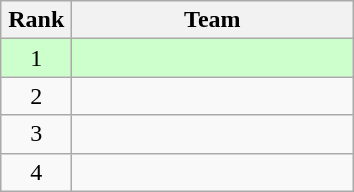<table class="wikitable" style="text-align:center">
<tr>
<th width=40>Rank</th>
<th width=180>Team</th>
</tr>
<tr bgcolor=#ccffcc>
<td>1</td>
<td style="text-align:left"></td>
</tr>
<tr>
<td>2</td>
<td style="text-align:left"></td>
</tr>
<tr>
<td>3</td>
<td style="text-align:left"></td>
</tr>
<tr>
<td>4</td>
<td style="text-align:left"></td>
</tr>
</table>
